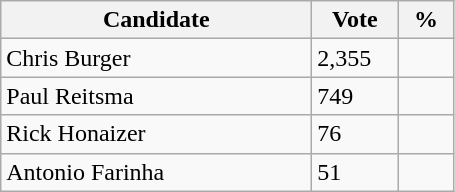<table class="wikitable">
<tr>
<th bgcolor="#DDDDFF" width="200px">Candidate</th>
<th bgcolor="#DDDDFF" width="50px">Vote</th>
<th bgcolor="#DDDDFF" width="30px">%</th>
</tr>
<tr>
<td>Chris Burger</td>
<td>2,355</td>
<td></td>
</tr>
<tr>
<td>Paul Reitsma</td>
<td>749</td>
<td></td>
</tr>
<tr>
<td>Rick Honaizer</td>
<td>76</td>
<td></td>
</tr>
<tr>
<td>Antonio Farinha</td>
<td>51</td>
<td></td>
</tr>
</table>
